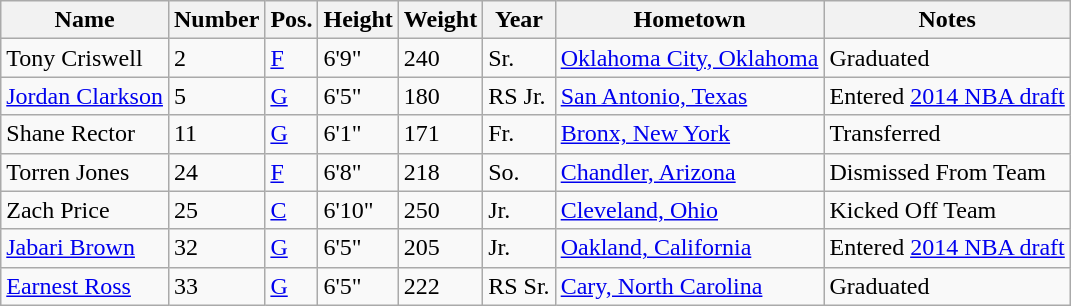<table class="wikitable sortable" border="1">
<tr>
<th>Name</th>
<th>Number</th>
<th>Pos.</th>
<th>Height</th>
<th>Weight</th>
<th>Year</th>
<th>Hometown</th>
<th class="unsortable">Notes</th>
</tr>
<tr>
<td>Tony Criswell</td>
<td>2</td>
<td><a href='#'>F</a></td>
<td>6'9"</td>
<td>240</td>
<td>Sr.</td>
<td><a href='#'>Oklahoma City, Oklahoma</a></td>
<td>Graduated</td>
</tr>
<tr>
<td><a href='#'>Jordan Clarkson</a></td>
<td>5</td>
<td><a href='#'>G</a></td>
<td>6'5"</td>
<td>180</td>
<td>RS Jr.</td>
<td><a href='#'>San Antonio, Texas</a></td>
<td>Entered <a href='#'>2014 NBA draft</a></td>
</tr>
<tr>
<td>Shane Rector</td>
<td>11</td>
<td><a href='#'>G</a></td>
<td>6'1"</td>
<td>171</td>
<td>Fr.</td>
<td><a href='#'>Bronx, New York</a></td>
<td>Transferred</td>
</tr>
<tr>
<td>Torren Jones</td>
<td>24</td>
<td><a href='#'>F</a></td>
<td>6'8"</td>
<td>218</td>
<td>So.</td>
<td><a href='#'>Chandler, Arizona</a></td>
<td>Dismissed From Team</td>
</tr>
<tr>
<td>Zach Price</td>
<td>25</td>
<td><a href='#'>C</a></td>
<td>6'10"</td>
<td>250</td>
<td>Jr.</td>
<td><a href='#'>Cleveland, Ohio</a></td>
<td>Kicked Off Team</td>
</tr>
<tr>
<td><a href='#'>Jabari Brown</a></td>
<td>32</td>
<td><a href='#'>G</a></td>
<td>6'5"</td>
<td>205</td>
<td>Jr.</td>
<td><a href='#'>Oakland, California</a></td>
<td>Entered <a href='#'>2014 NBA draft</a></td>
</tr>
<tr>
<td><a href='#'>Earnest Ross</a></td>
<td>33</td>
<td><a href='#'>G</a></td>
<td>6'5"</td>
<td>222</td>
<td>RS Sr.</td>
<td><a href='#'>Cary, North Carolina</a></td>
<td>Graduated</td>
</tr>
</table>
